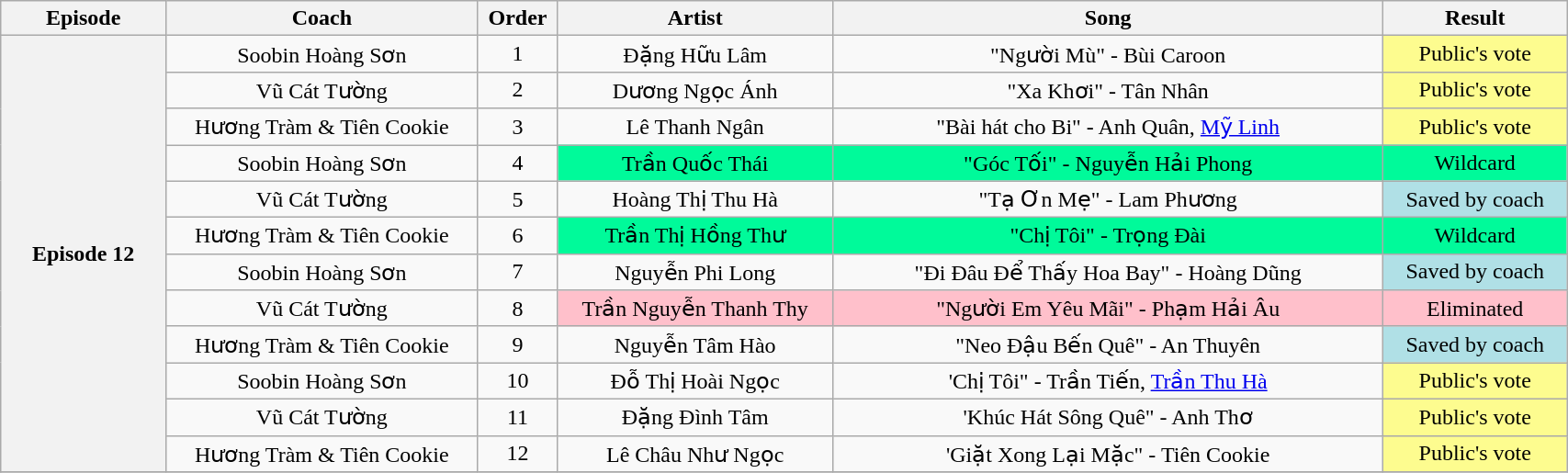<table class="wikitable" style="text-align:center; width:90%;">
<tr>
<th style="width:09%;">Episode</th>
<th style="width:17%;">Coach</th>
<th style="width:04%;">Order</th>
<th style="width:15%;">Artist</th>
<th style="width:30%;">Song</th>
<th style="width:10%;">Result</th>
</tr>
<tr>
<th rowspan="12" scope="row">Episode 12<br><small></small></th>
<td>Soobin Hoàng Sơn</td>
<td>1</td>
<td>Đặng Hữu Lâm</td>
<td>"Người Mù" - Bùi Caroon</td>
<td style="background:#fdfc8f;">Public's vote</td>
</tr>
<tr>
<td>Vũ Cát Tường</td>
<td>2</td>
<td>Dương Ngọc Ánh</td>
<td>"Xa Khơi" - Tân Nhân</td>
<td style="background:#fdfc8f;">Public's vote</td>
</tr>
<tr>
<td>Hương Tràm & Tiên Cookie</td>
<td>3</td>
<td>Lê Thanh Ngân</td>
<td>"Bài hát cho Bi" - Anh Quân, <a href='#'>Mỹ Linh</a></td>
<td style="background:#fdfc8f;">Public's vote</td>
</tr>
<tr>
<td>Soobin Hoàng Sơn</td>
<td>4</td>
<td style="background:#00FA9A;">Trần Quốc Thái</td>
<td style="background:#00FA9A;">"Góc Tối" - Nguyễn Hải Phong</td>
<td style="background:#00FA9A;">Wildcard</td>
</tr>
<tr>
<td>Vũ Cát Tường</td>
<td>5</td>
<td>Hoàng Thị Thu Hà</td>
<td>"Tạ Ơn Mẹ" - Lam Phương</td>
<td style="background:#B0E0E6;">Saved by coach</td>
</tr>
<tr>
<td>Hương Tràm & Tiên Cookie</td>
<td>6</td>
<td style="background:#00FA9A;">Trần Thị Hồng Thư</td>
<td style="background:#00FA9A;">"Chị Tôi" - Trọng Đài</td>
<td style="background:#00FA9A;">Wildcard</td>
</tr>
<tr>
<td>Soobin Hoàng Sơn</td>
<td>7</td>
<td>Nguyễn Phi Long</td>
<td>"Đi Đâu Để Thấy Hoa Bay" - Hoàng Dũng</td>
<td style="background:#B0E0E6;">Saved by coach</td>
</tr>
<tr>
<td>Vũ Cát Tường</td>
<td>8</td>
<td style="background:pink;">Trần Nguyễn Thanh Thy</td>
<td style="background:pink;">"Người Em Yêu Mãi" - Phạm Hải Âu</td>
<td style="background:pink;">Eliminated</td>
</tr>
<tr>
<td>Hương Tràm & Tiên Cookie</td>
<td>9</td>
<td>Nguyễn Tâm Hào</td>
<td>"Neo Đậu Bến Quê" - An Thuyên</td>
<td style="background:#B0E0E6;">Saved by coach</td>
</tr>
<tr>
<td>Soobin Hoàng Sơn</td>
<td>10</td>
<td>Đỗ Thị Hoài Ngọc</td>
<td>'Chị Tôi" - Trần Tiến, <a href='#'>Trần Thu Hà</a></td>
<td style="background:#fdfc8f;">Public's vote</td>
</tr>
<tr>
<td>Vũ Cát Tường</td>
<td>11</td>
<td>Đặng Đình Tâm</td>
<td>'Khúc Hát Sông Quê" - Anh Thơ</td>
<td style="background:#fdfc8f;">Public's vote</td>
</tr>
<tr>
<td>Hương Tràm & Tiên Cookie</td>
<td>12</td>
<td>Lê Châu Như Ngọc</td>
<td>'Giặt Xong Lại Mặc" - Tiên Cookie</td>
<td style="background:#fdfc8f;">Public's vote</td>
</tr>
<tr>
</tr>
</table>
